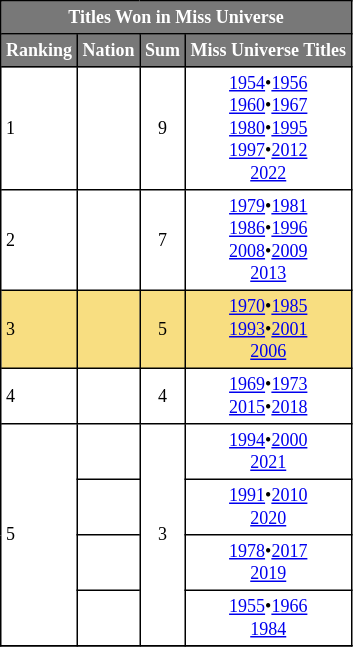<table class="sortable wiki table" border="3" cellpadding="3" cellspacing="0" style="margin: 0 1em 0 0; background: white; border: 1px #000000 solid; border-collapse: collapse; font-size: 75%;">
<tr>
<th style="background-color:#787878;color:#FFFFFF;"  colspan=4>Titles Won in Miss Universe</th>
</tr>
<tr>
<th style="background-color:#787878;color:#FFFFFF;">Ranking</th>
<th style="background-color:#787878;color:#FFFFFF;">Nation</th>
<th style="background-color:#787878;color:#FFFFFF;">Sum</th>
<th style="background-color:#787878;color:#FFFFFF;">Miss Universe Titles</th>
</tr>
<tr>
<td>1</td>
<td></td>
<td style="text-align:center;">9</td>
<td style="text-align:center;"><a href='#'>1954</a>•<a href='#'>1956</a><br><a href='#'>1960</a>•<a href='#'>1967</a><br><a href='#'>1980</a>•<a href='#'>1995</a><br><a href='#'>1997</a>•<a href='#'>2012</a><br><a href='#'>2022</a></td>
</tr>
<tr>
<td>2</td>
<td></td>
<td style="text-align:center;">7</td>
<td style="text-align:center;"><a href='#'>1979</a>•<a href='#'>1981</a><br><a href='#'>1986</a>•<a href='#'>1996</a><br><a href='#'>2008</a>•<a href='#'>2009</a><br><a href='#'>2013</a></td>
</tr>
<tr>
<td bgcolor="#F8DE81">3</td>
<td bgcolor="#F8DE81"></td>
<td bgcolor="#F8DE81" align="center">5</td>
<td bgcolor="#F8DE81" align="center"><a href='#'>1970</a>•<a href='#'>1985</a><br><a href='#'>1993</a>•<a href='#'>2001</a><br><a href='#'>2006</a></td>
</tr>
<tr>
<td>4</td>
<td></td>
<td style="text-align:center;">4</td>
<td style="text-align:center;"><a href='#'>1969</a>•<a href='#'>1973</a><br><a href='#'>2015</a>•<a href='#'>2018</a></td>
</tr>
<tr>
<td rowspan=4>5</td>
<td></td>
<td rowspan=4 style="text-align:center;">3</td>
<td style="text-align:center;"><a href='#'>1994</a>•<a href='#'>2000</a><br><a href='#'>2021</a></td>
</tr>
<tr>
<td></td>
<td style="text-align:center;"><a href='#'>1991</a>•<a href='#'>2010</a><br><a href='#'>2020</a></td>
</tr>
<tr>
<td></td>
<td style="text-align:center;"><a href='#'>1978</a>•<a href='#'>2017</a><br><a href='#'>2019</a></td>
</tr>
<tr>
<td></td>
<td style="text-align:center;"><a href='#'>1955</a>•<a href='#'>1966</a><br><a href='#'>1984</a></td>
</tr>
<tr>
</tr>
</table>
